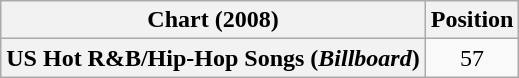<table class="wikitable plainrowheaders" style="text-align:center">
<tr>
<th scope="col">Chart (2008)</th>
<th scope="col">Position</th>
</tr>
<tr>
<th scope="row">US Hot R&B/Hip-Hop Songs (<em>Billboard</em>)</th>
<td>57</td>
</tr>
</table>
